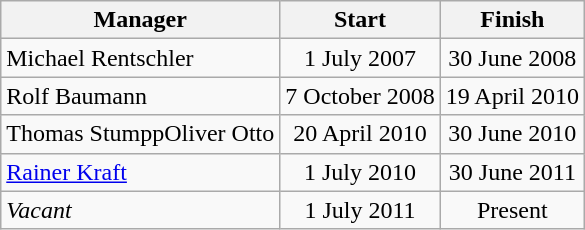<table class="wikitable">
<tr>
<th>Manager</th>
<th>Start</th>
<th>Finish</th>
</tr>
<tr align="center">
<td align="left">Michael Rentschler</td>
<td>1 July 2007</td>
<td>30 June 2008</td>
</tr>
<tr align="center">
<td align="left">Rolf Baumann</td>
<td>7 October 2008</td>
<td>19 April 2010</td>
</tr>
<tr align="center">
<td align="left">Thomas StumppOliver Otto</td>
<td>20 April 2010</td>
<td>30 June 2010</td>
</tr>
<tr align="center">
<td align="left"><a href='#'>Rainer Kraft</a></td>
<td>1 July 2010</td>
<td>30 June 2011</td>
</tr>
<tr align="center">
<td align="left"><em>Vacant</em></td>
<td>1 July 2011</td>
<td>Present</td>
</tr>
</table>
